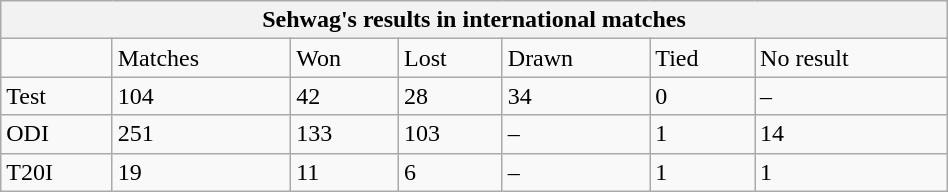<table class="wikitable" style="float:right; margin-left:1em; width:50%;">
<tr>
<th colspan="7">Sehwag's results in international matches</th>
</tr>
<tr>
<td> </td>
<td>Matches</td>
<td>Won</td>
<td>Lost</td>
<td>Drawn</td>
<td>Tied</td>
<td>No result</td>
</tr>
<tr>
<td>Test</td>
<td>104</td>
<td>42</td>
<td>28</td>
<td>34</td>
<td>0</td>
<td>–</td>
</tr>
<tr>
<td>ODI</td>
<td>251</td>
<td>133</td>
<td>103</td>
<td>–</td>
<td>1</td>
<td>14</td>
</tr>
<tr>
<td>T20I</td>
<td>19</td>
<td>11</td>
<td>6</td>
<td>–</td>
<td>1</td>
<td>1</td>
</tr>
</table>
